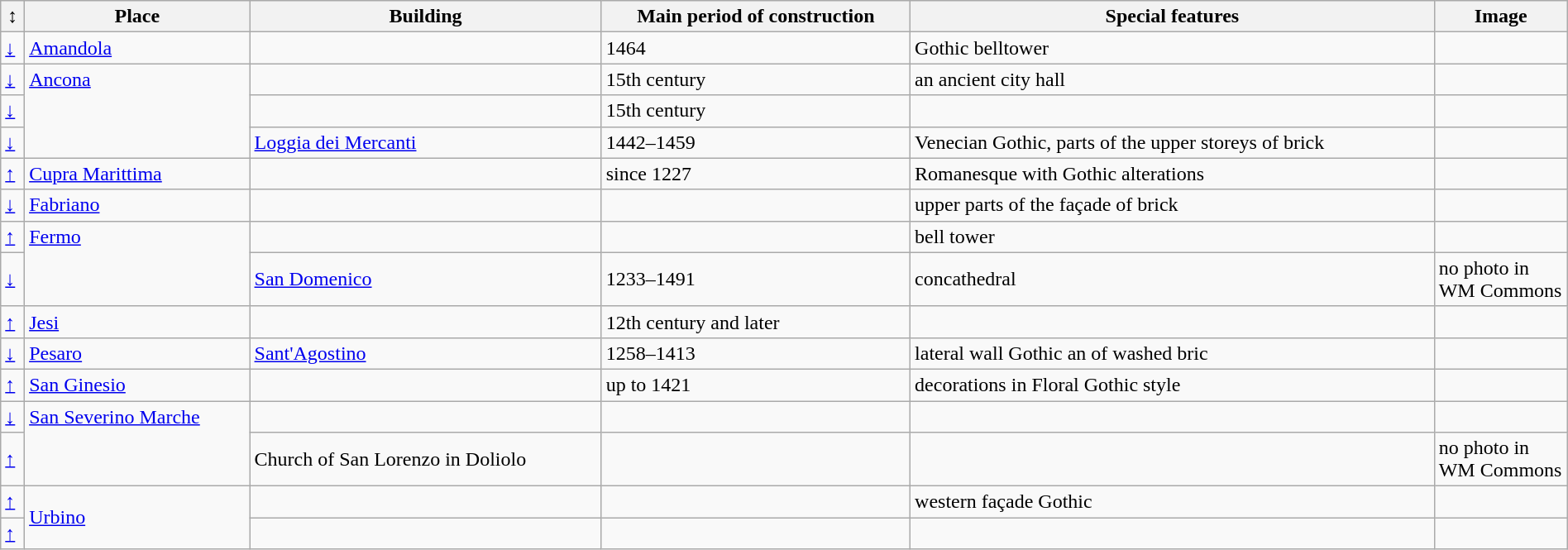<table class="wikitable"  style="border:2px; width:100%;">
<tr>
<th>↕</th>
<th>Place</th>
<th>Building</th>
<th>Main period of construction</th>
<th>Special features</th>
<th>Image</th>
</tr>
<tr>
<td><a href='#'>↓</a></td>
<td><a href='#'>Amandola</a></td>
<td></td>
<td>1464</td>
<td>Gothic belltower</td>
<td style="width:100px;"></td>
</tr>
<tr>
<td><a href='#'>↓</a></td>
<td rowspan="3" style="vertical-align:top;"><a href='#'>Ancona</a></td>
<td></td>
<td>15th century</td>
<td>an ancient city hall</td>
<td></td>
</tr>
<tr>
<td><a href='#'>↓</a></td>
<td></td>
<td>15th century</td>
<td></td>
<td></td>
</tr>
<tr>
<td><a href='#'>↓</a></td>
<td><a href='#'>Loggia dei Mercanti</a></td>
<td>1442–1459</td>
<td>Venecian Gothic, parts of the upper storeys of brick</td>
<td></td>
</tr>
<tr>
<td><a href='#'>↑</a></td>
<td><a href='#'>Cupra Marittima</a></td>
<td></td>
<td>since 1227</td>
<td>Romanesque with Gothic alterations</td>
<td></td>
</tr>
<tr>
<td><a href='#'>↓</a></td>
<td style="vertical-align:top;"><a href='#'>Fabriano</a></td>
<td></td>
<td></td>
<td>upper parts of the façade of brick</td>
<td></td>
</tr>
<tr>
<td><a href='#'>↑</a></td>
<td rowspan="2" style="vertical-align:top;"><a href='#'>Fermo</a></td>
<td></td>
<td></td>
<td>bell tower</td>
<td></td>
</tr>
<tr>
<td><a href='#'>↓</a></td>
<td><a href='#'>San Domenico</a></td>
<td>1233–1491</td>
<td>concathedral</td>
<td>no photo in WM Commons</td>
</tr>
<tr>
<td><a href='#'>↑</a></td>
<td><a href='#'>Jesi</a></td>
<td></td>
<td>12th century and later</td>
<td></td>
<td></td>
</tr>
<tr>
<td><a href='#'>↓</a></td>
<td><a href='#'>Pesaro</a></td>
<td><a href='#'>Sant'Agostino</a></td>
<td>1258–1413</td>
<td>lateral wall Gothic an of washed bric</td>
<td></td>
</tr>
<tr>
<td><a href='#'>↑</a></td>
<td><a href='#'>San Ginesio</a></td>
<td></td>
<td>up to 1421</td>
<td>decorations in Floral Gothic style</td>
<td></td>
</tr>
<tr>
<td><a href='#'>↓</a></td>
<td rowspan="2" style="vertical-align:top;"><a href='#'>San Severino Marche</a></td>
<td></td>
<td></td>
<td></td>
<td></td>
</tr>
<tr>
<td><a href='#'>↑</a></td>
<td>Church of San Lorenzo in Doliolo</td>
<td></td>
<td></td>
<td>no photo in WM Commons</td>
</tr>
<tr>
<td><a href='#'>↑</a></td>
<td rowspan="2"><a href='#'>Urbino</a></td>
<td></td>
<td></td>
<td>western façade Gothic</td>
<td></td>
</tr>
<tr>
<td><a href='#'>↑</a></td>
<td></td>
<td></td>
<td></td>
<td></td>
</tr>
</table>
